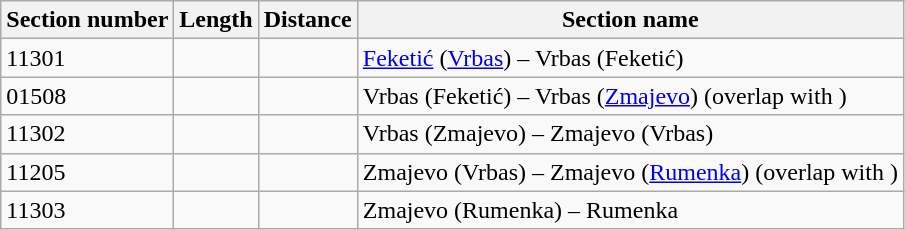<table class="wikitable">
<tr>
<th>Section number</th>
<th>Length</th>
<th>Distance</th>
<th>Section name</th>
</tr>
<tr>
<td>11301</td>
<td></td>
<td></td>
<td><a href='#'>Feketić</a> (<a href='#'>Vrbas</a>) – Vrbas (Feketić)</td>
</tr>
<tr>
<td>01508</td>
<td></td>
<td></td>
<td>Vrbas (Feketić) – Vrbas (<a href='#'>Zmajevo</a>) (overlap with )</td>
</tr>
<tr>
<td>11302</td>
<td></td>
<td></td>
<td>Vrbas (Zmajevo) – Zmajevo (Vrbas)</td>
</tr>
<tr>
<td>11205</td>
<td></td>
<td></td>
<td>Zmajevo (Vrbas) – Zmajevo (<a href='#'>Rumenka</a>) (overlap with )</td>
</tr>
<tr>
<td>11303</td>
<td></td>
<td></td>
<td>Zmajevo (Rumenka) – Rumenka</td>
</tr>
</table>
